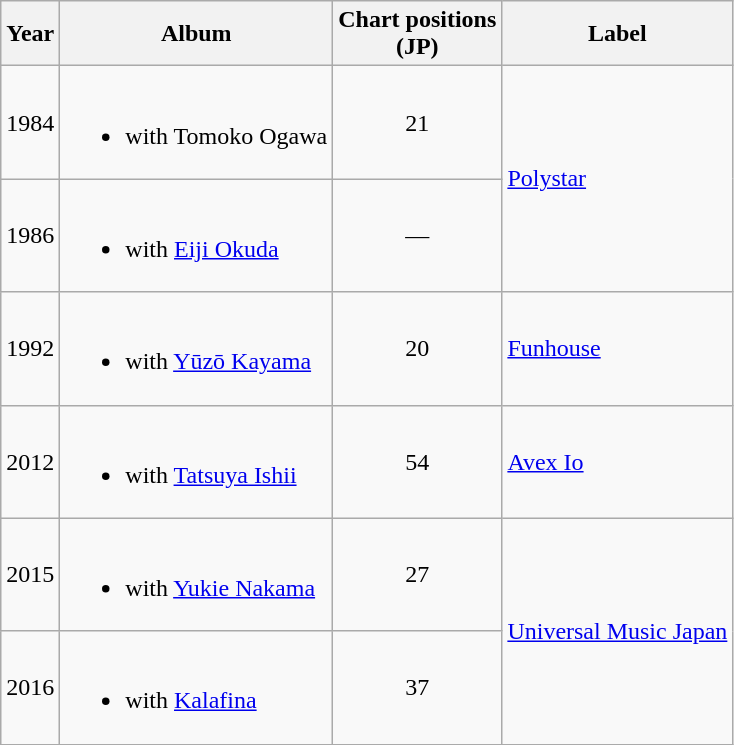<table class="wikitable">
<tr>
<th>Year</th>
<th>Album</th>
<th>Chart positions<br>(JP)</th>
<th>Label</th>
</tr>
<tr>
<td>1984</td>
<td><br><ul><li>with Tomoko Ogawa</li></ul></td>
<td align="center">21</td>
<td rowspan="2"><a href='#'>Polystar</a></td>
</tr>
<tr>
<td>1986</td>
<td><br><ul><li>with <a href='#'>Eiji Okuda</a></li></ul></td>
<td align="center">—</td>
</tr>
<tr>
<td>1992</td>
<td><br><ul><li>with <a href='#'>Yūzō Kayama</a></li></ul></td>
<td align="center">20</td>
<td><a href='#'>Funhouse</a></td>
</tr>
<tr>
<td>2012</td>
<td><br><ul><li>with <a href='#'>Tatsuya Ishii</a></li></ul></td>
<td align="center">54</td>
<td><a href='#'>Avex Io</a></td>
</tr>
<tr>
<td>2015</td>
<td><br><ul><li>with <a href='#'>Yukie Nakama</a></li></ul></td>
<td align="center">27</td>
<td rowspan="2"><a href='#'>Universal Music Japan</a></td>
</tr>
<tr>
<td>2016</td>
<td><br><ul><li>with <a href='#'>Kalafina</a></li></ul></td>
<td align="center">37</td>
</tr>
</table>
